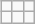<table class="wikitable" border="2" align="right">
<tr>
<td></td>
<td></td>
<td></td>
</tr>
<tr>
<td></td>
<td></td>
<td></td>
</tr>
</table>
